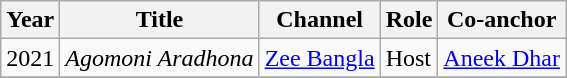<table class="wikitable sortable">
<tr>
<th>Year</th>
<th>Title</th>
<th>Channel</th>
<th>Role</th>
<th>Co-anchor</th>
</tr>
<tr>
<td>2021</td>
<td><em>Agomoni Aradhona</em></td>
<td><a href='#'>Zee Bangla</a></td>
<td>Host</td>
<td><a href='#'>Aneek Dhar</a></td>
</tr>
<tr>
</tr>
</table>
